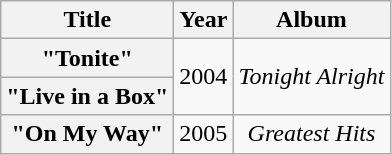<table class="wikitable plainrowheaders" style="text-align:center">
<tr>
<th>Title</th>
<th>Year</th>
<th>Album</th>
</tr>
<tr>
<th scope="row">"Tonite"</th>
<td rowspan="2">2004</td>
<td rowspan="2"><em>Tonight Alright</em></td>
</tr>
<tr>
<th scope="row">"Live in a Box"</th>
</tr>
<tr>
<th scope="row">"On My Way"</th>
<td>2005</td>
<td><em>Greatest Hits</em></td>
</tr>
</table>
